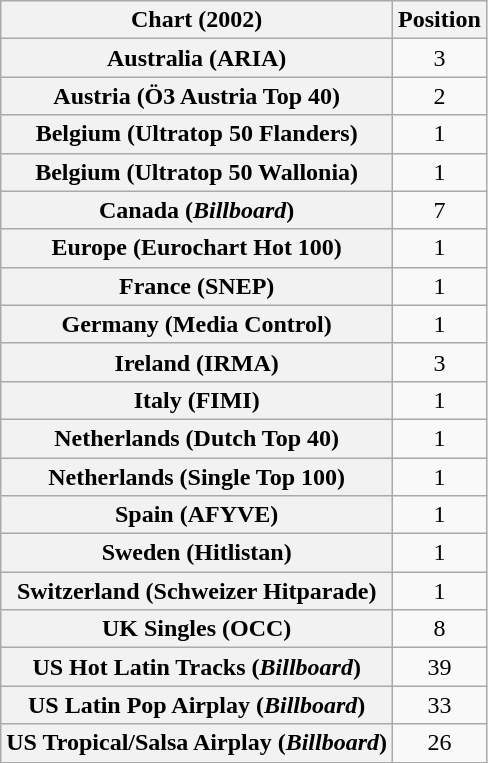<table class="wikitable sortable plainrowheaders" style="text-align:center">
<tr>
<th>Chart (2002)</th>
<th>Position</th>
</tr>
<tr>
<th scope="row">Australia (ARIA)</th>
<td>3</td>
</tr>
<tr>
<th scope="row">Austria (Ö3 Austria Top 40)</th>
<td>2</td>
</tr>
<tr>
<th scope="row">Belgium (Ultratop 50 Flanders)</th>
<td>1</td>
</tr>
<tr>
<th scope="row">Belgium (Ultratop 50 Wallonia)</th>
<td>1</td>
</tr>
<tr>
<th scope="row">Canada (<em>Billboard</em>)</th>
<td>7</td>
</tr>
<tr>
<th scope="row">Europe (Eurochart Hot 100)</th>
<td>1</td>
</tr>
<tr>
<th scope="row">France (SNEP)</th>
<td>1</td>
</tr>
<tr>
<th scope="row">Germany (Media Control)</th>
<td>1</td>
</tr>
<tr>
<th scope="row">Ireland (IRMA)</th>
<td>3</td>
</tr>
<tr>
<th scope="row">Italy (FIMI)</th>
<td>1</td>
</tr>
<tr>
<th scope="row">Netherlands (Dutch Top 40)</th>
<td>1</td>
</tr>
<tr>
<th scope="row">Netherlands (Single Top 100)</th>
<td>1</td>
</tr>
<tr>
<th scope="row">Spain (AFYVE)</th>
<td>1</td>
</tr>
<tr>
<th scope="row">Sweden (Hitlistan)</th>
<td>1</td>
</tr>
<tr>
<th scope="row">Switzerland (Schweizer Hitparade)</th>
<td>1</td>
</tr>
<tr>
<th scope="row">UK Singles (OCC)</th>
<td>8</td>
</tr>
<tr>
<th scope="row">US Hot Latin Tracks (<em>Billboard</em>)</th>
<td>39</td>
</tr>
<tr>
<th scope="row">US Latin Pop Airplay (<em>Billboard</em>)</th>
<td>33</td>
</tr>
<tr>
<th scope="row">US Tropical/Salsa Airplay (<em>Billboard</em>)</th>
<td>26</td>
</tr>
</table>
